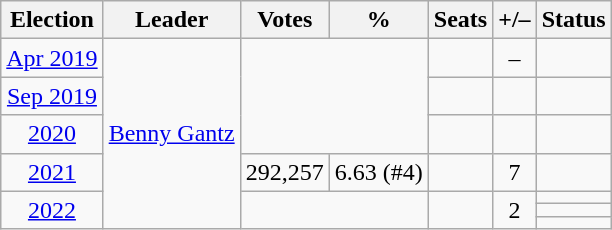<table class=wikitable style=text-align:center>
<tr>
<th>Election</th>
<th>Leader</th>
<th>Votes</th>
<th>%</th>
<th>Seats</th>
<th>+/–</th>
<th>Status</th>
</tr>
<tr>
<td><a href='#'>Apr 2019</a></td>
<td align=left rowspan=7><a href='#'>Benny Gantz</a></td>
<td colspan=2 rowspan=3></td>
<td></td>
<td>–</td>
<td></td>
</tr>
<tr>
<td><a href='#'>Sep 2019</a></td>
<td></td>
<td></td>
<td></td>
</tr>
<tr>
<td><a href='#'>2020</a></td>
<td></td>
<td></td>
<td></td>
</tr>
<tr>
<td><a href='#'>2021</a></td>
<td>292,257</td>
<td>6.63 (#4)</td>
<td></td>
<td> 7</td>
<td></td>
</tr>
<tr>
<td rowspan=3><a href='#'>2022</a></td>
<td colspan=2 rowspan=3></td>
<td rowspan=3></td>
<td rowspan=3> 2</td>
<td> </td>
</tr>
<tr>
<td></td>
</tr>
<tr>
<td> </td>
</tr>
</table>
